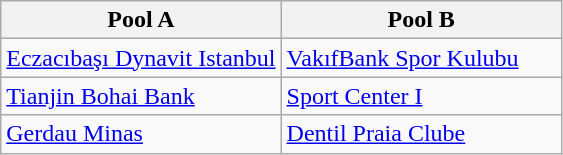<table class="wikitable">
<tr>
<th width=50%>Pool A</th>
<th width=50%>Pool B</th>
</tr>
<tr>
<td> <a href='#'>Eczacıbaşı Dynavit Istanbul</a></td>
<td> <a href='#'>VakıfBank Spor Kulubu</a></td>
</tr>
<tr>
<td> <a href='#'>Tianjin Bohai Bank</a></td>
<td> <a href='#'>Sport Center I</a></td>
</tr>
<tr>
<td> <a href='#'>Gerdau Minas</a></td>
<td> <a href='#'>Dentil Praia Clube</a></td>
</tr>
</table>
